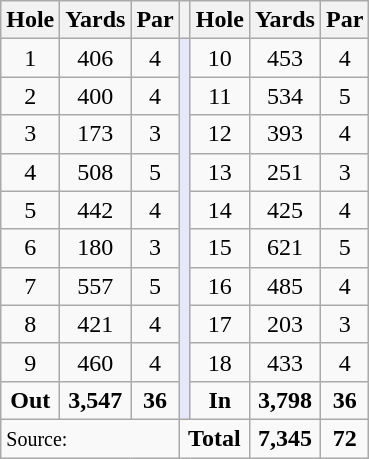<table class=wikitable style="text-align: center">
<tr>
<th>Hole</th>
<th>Yards</th>
<th>Par</th>
<th></th>
<th>Hole</th>
<th>Yards</th>
<th>Par</th>
</tr>
<tr>
<td>1</td>
<td>406</td>
<td>4</td>
<td rowspan=10 style="background:#E6E8FA;"></td>
<td>10</td>
<td>453</td>
<td>4</td>
</tr>
<tr>
<td>2</td>
<td>400</td>
<td>4</td>
<td>11</td>
<td>534</td>
<td>5</td>
</tr>
<tr>
<td>3</td>
<td>173</td>
<td>3</td>
<td>12</td>
<td>393</td>
<td>4</td>
</tr>
<tr>
<td>4</td>
<td>508</td>
<td>5</td>
<td>13</td>
<td>251</td>
<td>3</td>
</tr>
<tr>
<td>5</td>
<td>442</td>
<td>4</td>
<td>14</td>
<td>425</td>
<td>4</td>
</tr>
<tr>
<td>6</td>
<td>180</td>
<td>3</td>
<td>15</td>
<td>621</td>
<td>5</td>
</tr>
<tr>
<td>7</td>
<td>557</td>
<td>5</td>
<td>16</td>
<td>485</td>
<td>4</td>
</tr>
<tr>
<td>8</td>
<td>421</td>
<td>4</td>
<td>17</td>
<td>203</td>
<td>3</td>
</tr>
<tr>
<td>9</td>
<td>460</td>
<td>4</td>
<td>18</td>
<td>433</td>
<td>4</td>
</tr>
<tr>
<td><strong>Out</strong></td>
<td><strong>3,547</strong></td>
<td><strong>36</strong></td>
<td><strong>In</strong></td>
<td><strong>3,798</strong></td>
<td><strong>36</strong></td>
</tr>
<tr>
<td colspan=3 align=left><small>Source:</small></td>
<td colspan=2><strong>Total</strong></td>
<td><strong>7,345</strong></td>
<td><strong>72</strong></td>
</tr>
</table>
